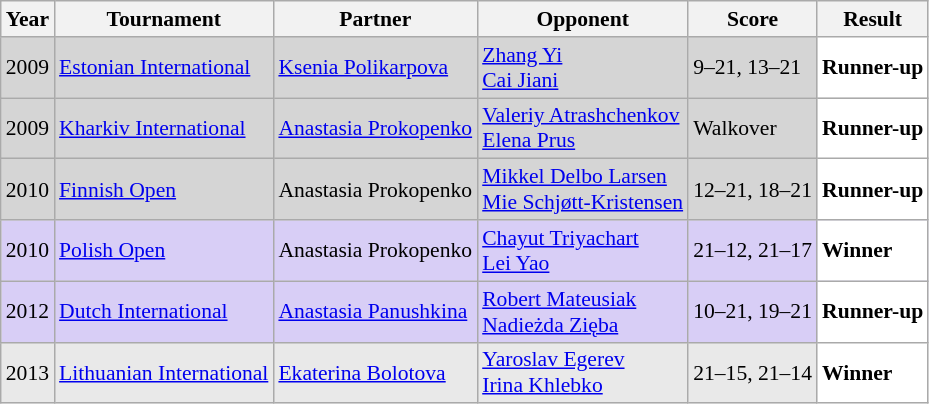<table class="sortable wikitable" style="font-size: 90%;">
<tr>
<th>Year</th>
<th>Tournament</th>
<th>Partner</th>
<th>Opponent</th>
<th>Score</th>
<th>Result</th>
</tr>
<tr style="background:#D5D5D5">
<td align="center">2009</td>
<td align="left"><a href='#'>Estonian International</a></td>
<td align="left"> <a href='#'>Ksenia Polikarpova</a></td>
<td align="left"> <a href='#'>Zhang Yi</a><br> <a href='#'>Cai Jiani</a></td>
<td align="left">9–21, 13–21</td>
<td style="text-align:left; background:white"> <strong>Runner-up</strong></td>
</tr>
<tr style="background:#D5D5D5">
<td align="center">2009</td>
<td align="left"><a href='#'>Kharkiv International</a></td>
<td align="left"> <a href='#'>Anastasia Prokopenko</a></td>
<td align="left"> <a href='#'>Valeriy Atrashchenkov</a><br> <a href='#'>Elena Prus</a></td>
<td align="left">Walkover</td>
<td style="text-align:left; background:white"> <strong>Runner-up</strong></td>
</tr>
<tr style="background:#D5D5D5">
<td align="center">2010</td>
<td align="left"><a href='#'>Finnish Open</a></td>
<td align="left"> Anastasia Prokopenko</td>
<td align="left"> <a href='#'>Mikkel Delbo Larsen</a><br> <a href='#'>Mie Schjøtt-Kristensen</a></td>
<td align="left">12–21, 18–21</td>
<td style="text-align:left; background:white"> <strong>Runner-up</strong></td>
</tr>
<tr style="background:#D8CEF6">
<td align="center">2010</td>
<td align="left"><a href='#'>Polish Open</a></td>
<td align="left"> Anastasia Prokopenko</td>
<td align="left"> <a href='#'>Chayut Triyachart</a><br> <a href='#'>Lei Yao</a></td>
<td align="left">21–12, 21–17</td>
<td style="text-align:left; background:white"> <strong>Winner</strong></td>
</tr>
<tr style="background:#D8CEF6">
<td align="center">2012</td>
<td align="left"><a href='#'>Dutch International</a></td>
<td align="left"> <a href='#'>Anastasia Panushkina</a></td>
<td align="left"> <a href='#'>Robert Mateusiak</a><br> <a href='#'>Nadieżda Zięba</a></td>
<td align="left">10–21, 19–21</td>
<td style="text-align:left; background:white"> <strong>Runner-up</strong></td>
</tr>
<tr style="background:#E9E9E9">
<td align="center">2013</td>
<td align="left"><a href='#'>Lithuanian International</a></td>
<td align="left"> <a href='#'>Ekaterina Bolotova</a></td>
<td align="left"> <a href='#'>Yaroslav Egerev</a><br> <a href='#'>Irina Khlebko</a></td>
<td align="left">21–15, 21–14</td>
<td style="text-align:left; background:white"> <strong>Winner</strong></td>
</tr>
</table>
